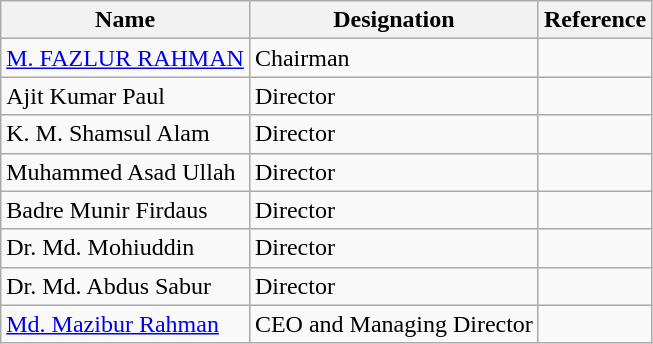<table class="wikitable">
<tr>
<th>Name</th>
<th>Designation</th>
<th>Reference</th>
</tr>
<tr>
<td><a href='#'>M. FAZLUR RAHMAN</a></td>
<td>Chairman</td>
<td></td>
</tr>
<tr>
<td>Ajit Kumar Paul</td>
<td>Director</td>
<td></td>
</tr>
<tr>
<td>K. M. Shamsul Alam</td>
<td>Director</td>
<td></td>
</tr>
<tr>
<td>Muhammed Asad Ullah</td>
<td>Director</td>
<td></td>
</tr>
<tr>
<td>Badre Munir Firdaus</td>
<td>Director</td>
<td></td>
</tr>
<tr>
<td>Dr. Md. Mohiuddin</td>
<td>Director</td>
<td></td>
</tr>
<tr>
<td>Dr. Md. Abdus Sabur</td>
<td>Director</td>
<td></td>
</tr>
<tr>
<td><a href='#'>Md. Mazibur Rahman</a></td>
<td>CEO and Managing Director</td>
<td></td>
</tr>
</table>
